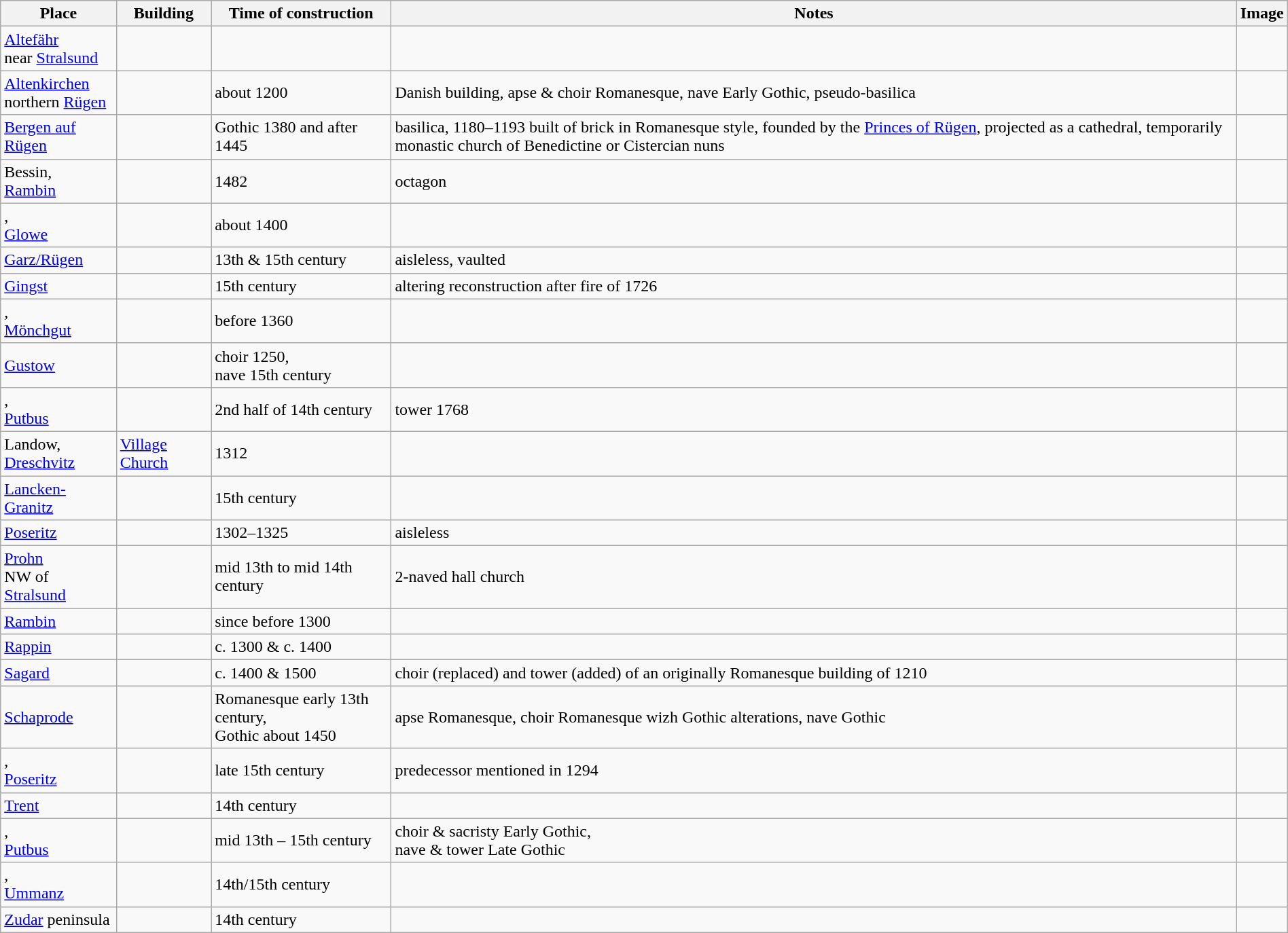<table class="wikitable"  style="border:2px; width:100%;">
<tr>
<th>Place</th>
<th>Building</th>
<th>Time of construction</th>
<th>Notes</th>
<th>Image</th>
</tr>
<tr>
<td><a href='#'>Altefähr</a><br>near <a href='#'>Stralsund</a></td>
<td></td>
<td></td>
<td></td>
<td></td>
</tr>
<tr>
<td><a href='#'>Altenkirchen</a><br>northern <a href='#'>Rügen</a></td>
<td></td>
<td>about 1200</td>
<td>Danish building, apse & choir Romanesque, nave Early Gothic, pseudo-basilica</td>
<td></td>
</tr>
<tr>
<td><a href='#'>Bergen auf Rügen</a></td>
<td></td>
<td>Gothic 1380 and after 1445</td>
<td>basilica, 1180–1193 built of brick in Romanesque style, founded by the <a href='#'>Princes of Rügen</a>, projected as a cathedral, temporarily monastic church of Benedictine or Cistercian nuns</td>
<td></td>
</tr>
<tr>
<td>Bessin,<br><a href='#'>Rambin</a></td>
<td></td>
<td>1482</td>
<td>octagon</td>
<td></td>
</tr>
<tr>
<td>,<br><a href='#'>Glowe</a></td>
<td></td>
<td>about 1400</td>
<td></td>
<td></td>
</tr>
<tr>
<td><a href='#'>Garz/Rügen</a></td>
<td></td>
<td>13th & 15th century</td>
<td>aisleless, vaulted</td>
<td></td>
</tr>
<tr>
<td><a href='#'>Gingst</a></td>
<td></td>
<td>15th century</td>
<td>altering reconstruction after fire of 1726</td>
<td></td>
</tr>
<tr>
<td>,<br><a href='#'>Mönchgut</a></td>
<td></td>
<td>before 1360</td>
<td></td>
<td></td>
</tr>
<tr>
<td><a href='#'>Gustow</a></td>
<td></td>
<td>choir 1250,<br>nave 15th century</td>
<td></td>
<td></td>
</tr>
<tr>
<td>,<br><a href='#'>Putbus</a></td>
<td></td>
<td>2nd half of 14th century</td>
<td>tower 1768</td>
<td></td>
</tr>
<tr>
<td>Landow,<br><a href='#'>Dreschvitz</a></td>
<td><a href='#'>Village Church</a></td>
<td>1312</td>
<td></td>
<td></td>
</tr>
<tr>
<td><a href='#'>Lancken-Granitz</a></td>
<td></td>
<td>15th century</td>
<td></td>
<td></td>
</tr>
<tr>
<td><a href='#'>Poseritz</a></td>
<td></td>
<td>1302–1325</td>
<td>aisleless</td>
<td></td>
</tr>
<tr>
<td><a href='#'>Prohn</a><br>NW of <a href='#'>Stralsund</a></td>
<td></td>
<td>mid 13th to mid 14th century</td>
<td>2-naved hall church</td>
<td></td>
</tr>
<tr>
<td><a href='#'>Rambin</a></td>
<td></td>
<td>since before 1300</td>
<td></td>
<td></td>
</tr>
<tr>
<td><a href='#'>Rappin</a></td>
<td></td>
<td>c. 1300 & c. 1400</td>
<td></td>
<td></td>
</tr>
<tr>
<td><a href='#'>Sagard</a></td>
<td></td>
<td>c. 1400 & 1500</td>
<td>choir (replaced) and tower (added) of an originally Romanesque building of 1210</td>
<td></td>
</tr>
<tr>
<td><a href='#'>Schaprode</a></td>
<td></td>
<td>Romanesque early 13th century,<br>Gothic about 1450</td>
<td>apse Romanesque,  choir Romanesque wizh Gothic alterations, nave Gothic</td>
<td></td>
</tr>
<tr>
<td>,<br><a href='#'>Poseritz</a></td>
<td></td>
<td>late 15th century</td>
<td>predecessor mentioned in 1294</td>
<td></td>
</tr>
<tr>
<td><a href='#'>Trent</a></td>
<td></td>
<td>14th century</td>
<td></td>
<td></td>
</tr>
<tr>
<td>,<br><a href='#'>Putbus</a></td>
<td></td>
<td>mid 13th – 15th century</td>
<td>choir & sacristy Early Gothic,<br>nave & tower Late Gothic</td>
<td></td>
</tr>
<tr>
<td>,<br><a href='#'>Ummanz</a></td>
<td></td>
<td>14th/15th century</td>
<td></td>
<td></td>
</tr>
<tr>
<td><a href='#'>Zudar</a> peninsula</td>
<td></td>
<td>14th century</td>
<td></td>
<td></td>
</tr>
</table>
